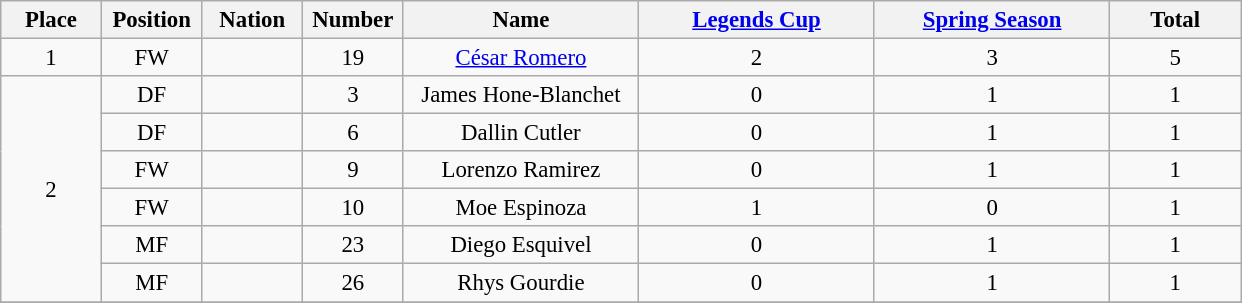<table class="wikitable" style="font-size: 95%; text-align: center;">
<tr>
<th width=60>Place</th>
<th width=60>Position</th>
<th width=60>Nation</th>
<th width=60>Number</th>
<th width=150>Name</th>
<th width=150><a href='#'>Legends Cup</a></th>
<th width=150><a href='#'>Spring Season</a></th>
<th width=80><strong>Total</strong></th>
</tr>
<tr>
<td>1</td>
<td>FW</td>
<td></td>
<td>19</td>
<td><a href='#'>César Romero</a></td>
<td>2</td>
<td>3</td>
<td>5</td>
</tr>
<tr>
<td rowspan="6">2</td>
<td>DF</td>
<td></td>
<td>3</td>
<td>James Hone-Blanchet</td>
<td>0</td>
<td>1</td>
<td>1</td>
</tr>
<tr>
<td>DF</td>
<td></td>
<td>6</td>
<td>Dallin Cutler</td>
<td>0</td>
<td>1</td>
<td>1</td>
</tr>
<tr>
<td>FW</td>
<td></td>
<td>9</td>
<td>Lorenzo Ramirez</td>
<td>0</td>
<td>1</td>
<td>1</td>
</tr>
<tr>
<td>FW</td>
<td></td>
<td>10</td>
<td>Moe Espinoza</td>
<td>1</td>
<td>0</td>
<td>1</td>
</tr>
<tr>
<td>MF</td>
<td></td>
<td>23</td>
<td>Diego Esquivel</td>
<td>0</td>
<td>1</td>
<td>1</td>
</tr>
<tr>
<td>MF</td>
<td></td>
<td>26</td>
<td>Rhys Gourdie</td>
<td>0</td>
<td>1</td>
<td>1</td>
</tr>
<tr>
</tr>
</table>
